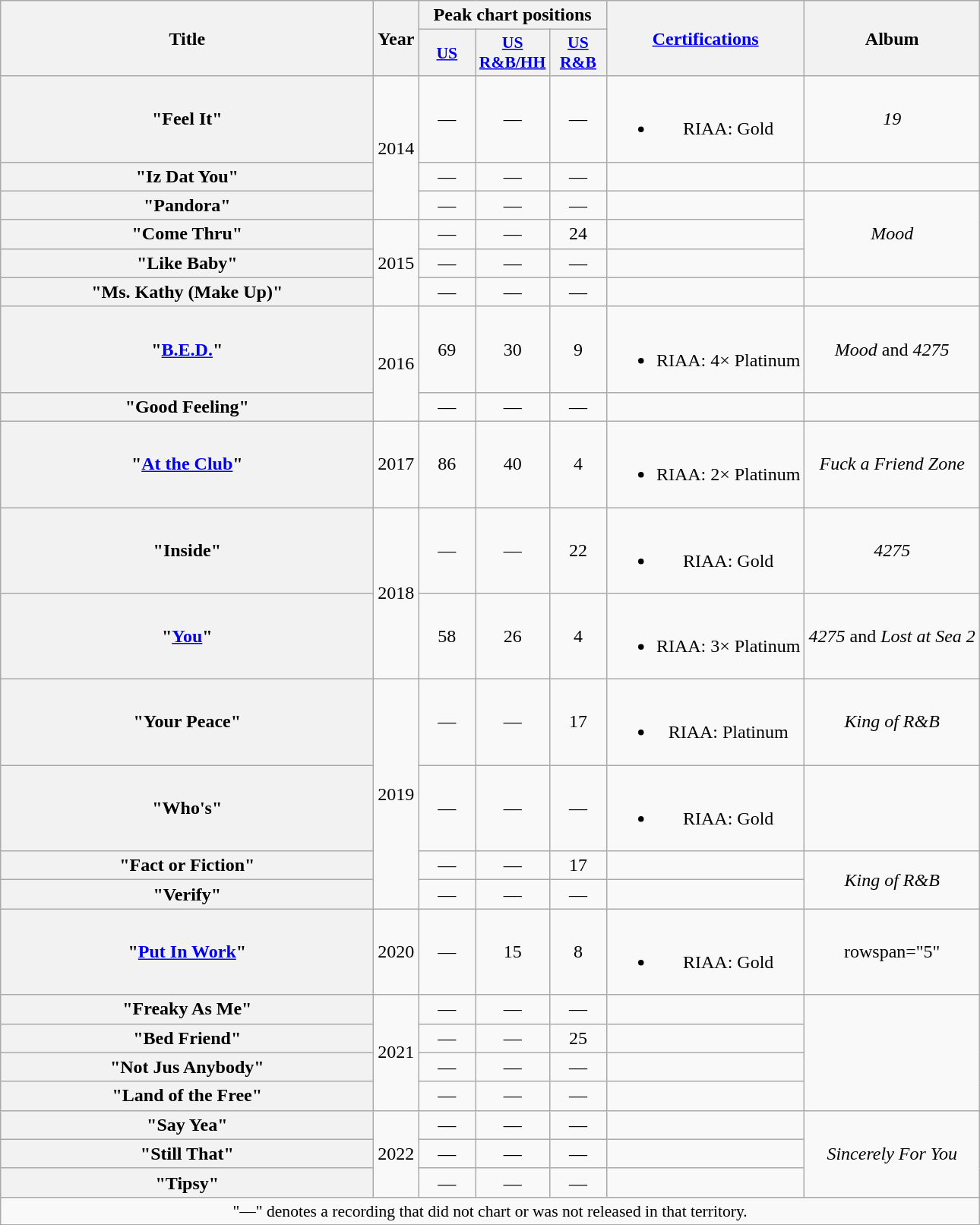<table class="wikitable plainrowheaders" style="text-align:center;" border="1">
<tr>
<th scope="col" rowspan="2" style="width:20em;">Title</th>
<th scope="col" rowspan="2" style="width:1em;">Year</th>
<th scope="col" colspan="3">Peak chart positions</th>
<th scope="col" rowspan="2"><a href='#'>Certifications</a></th>
<th scope="col" rowspan="2">Album</th>
</tr>
<tr>
<th scope="col" style="width:3em;font-size:90%;"><a href='#'>US</a><br></th>
<th scope="col" style="width:3em;font-size:90%;"><a href='#'>US<br>R&B/HH</a><br></th>
<th scope="col" style="width:3em;font-size:90%;"><a href='#'>US<br>R&B</a><br></th>
</tr>
<tr>
<th scope="row">"Feel It"<br></th>
<td rowspan="3">2014</td>
<td>—</td>
<td>—</td>
<td>—</td>
<td><br><ul><li>RIAA: Gold</li></ul></td>
<td><em>19</em></td>
</tr>
<tr>
<th scope="row">"Iz Dat You"</th>
<td>—</td>
<td>—</td>
<td>—</td>
<td></td>
<td></td>
</tr>
<tr>
<th scope="row">"Pandora"</th>
<td>—</td>
<td>—</td>
<td>—</td>
<td></td>
<td rowspan="3"><em>Mood</em></td>
</tr>
<tr>
<th scope="row">"Come Thru"<br></th>
<td rowspan="3">2015</td>
<td>—</td>
<td>—</td>
<td>24</td>
<td></td>
</tr>
<tr>
<th scope="row">"Like Baby"</th>
<td>—</td>
<td>—</td>
<td>—</td>
<td></td>
</tr>
<tr>
<th scope="row">"Ms. Kathy (Make Up)"</th>
<td>—</td>
<td>—</td>
<td>—</td>
<td></td>
<td></td>
</tr>
<tr>
<th scope="row">"<a href='#'>B.E.D.</a>"</th>
<td rowspan="2">2016</td>
<td>69</td>
<td>30</td>
<td>9</td>
<td><br><ul><li>RIAA: 4× Platinum</li></ul></td>
<td><em>Mood</em> and <em>4275</em></td>
</tr>
<tr>
<th scope="row">"Good Feeling"</th>
<td>—</td>
<td>—</td>
<td>—</td>
<td></td>
<td></td>
</tr>
<tr>
<th scope="row">"<a href='#'>At the Club</a>"<br></th>
<td>2017</td>
<td>86</td>
<td>40</td>
<td>4</td>
<td><br><ul><li>RIAA: 2× Platinum</li></ul></td>
<td><em>Fuck a Friend Zone</em></td>
</tr>
<tr>
<th scope="row">"Inside"<br></th>
<td rowspan="2">2018</td>
<td>—</td>
<td>—</td>
<td>22</td>
<td><br><ul><li>RIAA: Gold</li></ul></td>
<td rowspan="1"><em>4275</em></td>
</tr>
<tr>
<th scope="row">"<a href='#'>You</a>"</th>
<td>58</td>
<td>26</td>
<td>4</td>
<td><br><ul><li>RIAA: 3× Platinum</li></ul></td>
<td><em>4275</em> and <em>Lost at Sea 2</em></td>
</tr>
<tr>
<th scope="row">"Your Peace"<br></th>
<td rowspan="4">2019</td>
<td>—</td>
<td>—</td>
<td>17</td>
<td><br><ul><li>RIAA: Platinum</li></ul></td>
<td><em>King of R&B</em></td>
</tr>
<tr>
<th scope="row">"Who's"</th>
<td>—</td>
<td>—</td>
<td>—</td>
<td><br><ul><li>RIAA: Gold</li></ul></td>
<td></td>
</tr>
<tr>
<th scope="row">"Fact or Fiction"</th>
<td>—</td>
<td>—</td>
<td>17</td>
<td></td>
<td rowspan="2"><em>King of R&B</em></td>
</tr>
<tr>
<th scope="row">"Verify" <br></th>
<td>—</td>
<td>—</td>
<td>—</td>
<td></td>
</tr>
<tr>
<th scope="row">"<a href='#'>Put In Work</a>"<br></th>
<td>2020</td>
<td>—</td>
<td>15</td>
<td>8</td>
<td><br><ul><li>RIAA: Gold</li></ul></td>
<td>rowspan="5" </td>
</tr>
<tr>
<th scope="row">"Freaky As Me"<br></th>
<td rowspan="4">2021</td>
<td>—</td>
<td>—</td>
<td>—</td>
<td></td>
</tr>
<tr>
<th scope="row">"Bed Friend"<br></th>
<td>—</td>
<td>—</td>
<td>25</td>
<td></td>
</tr>
<tr>
<th scope="row">"Not Jus Anybody"<br></th>
<td>—</td>
<td>—</td>
<td>—</td>
<td></td>
</tr>
<tr>
<th scope="row">"Land of the Free"<br></th>
<td>—</td>
<td>—</td>
<td>—</td>
<td></td>
</tr>
<tr>
<th scope="row">"Say Yea"<br></th>
<td rowspan="3">2022</td>
<td>—</td>
<td>—</td>
<td>—</td>
<td></td>
<td rowspan="3"><em>Sincerely For You</em></td>
</tr>
<tr>
<th scope="row">"Still That"<br></th>
<td>—</td>
<td>—</td>
<td>—</td>
<td></td>
</tr>
<tr>
<th scope="row">"Tipsy"<br></th>
<td>—</td>
<td>—</td>
<td>—</td>
<td></td>
</tr>
<tr>
<td colspan="13" style="font-size:90%">"—" denotes a recording that did not chart or was not released in that territory.</td>
</tr>
</table>
